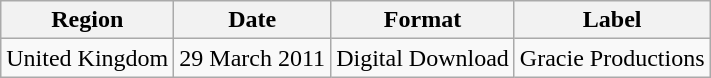<table class=wikitable>
<tr>
<th>Region</th>
<th>Date</th>
<th>Format</th>
<th>Label</th>
</tr>
<tr>
<td>United Kingdom</td>
<td>29 March 2011</td>
<td>Digital Download</td>
<td>Gracie Productions</td>
</tr>
</table>
